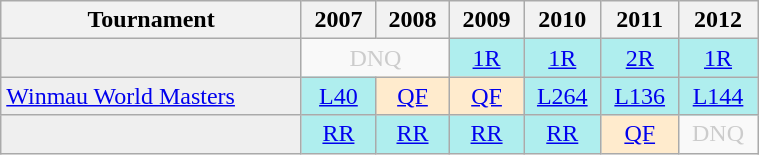<table class="wikitable" style="width:40%; margin:0">
<tr>
<th>Tournament</th>
<th>2007</th>
<th>2008</th>
<th>2009</th>
<th>2010</th>
<th>2011</th>
<th>2012</th>
</tr>
<tr>
<td style="background:#efefef;"></td>
<td colspan="2" style="text-align:center; color:#ccc;">DNQ</td>
<td style="text-align:center; background:#afeeee;"><a href='#'>1R</a></td>
<td style="text-align:center; background:#afeeee;"><a href='#'>1R</a></td>
<td style="text-align:center; background:#afeeee;"><a href='#'>2R</a></td>
<td style="text-align:center; background:#afeeee;"><a href='#'>1R</a></td>
</tr>
<tr>
<td style="background:#efefef;"><a href='#'>Winmau World Masters</a></td>
<td style="text-align:center; background:#afeeee;"><a href='#'>L40</a></td>
<td style="text-align:center; background:#ffebcd;"><a href='#'>QF</a></td>
<td style="text-align:center; background:#ffebcd;"><a href='#'>QF</a></td>
<td style="text-align:center; background:#afeeee;"><a href='#'>L264</a></td>
<td style="text-align:center; background:#afeeee;"><a href='#'>L136</a></td>
<td style="text-align:center; background:#afeeee;"><a href='#'>L144</a></td>
</tr>
<tr>
<td style="background:#efefef;"></td>
<td style="text-align:center; background:#afeeee;"><a href='#'>RR</a></td>
<td style="text-align:center; background:#afeeee;"><a href='#'>RR</a></td>
<td style="text-align:center; background:#afeeee;"><a href='#'>RR</a></td>
<td style="text-align:center; background:#afeeee;"><a href='#'>RR</a></td>
<td style="text-align:center; background:#ffebcd;"><a href='#'>QF</a></td>
<td colspan="1" style="text-align:center; color:#ccc;">DNQ</td>
</tr>
</table>
